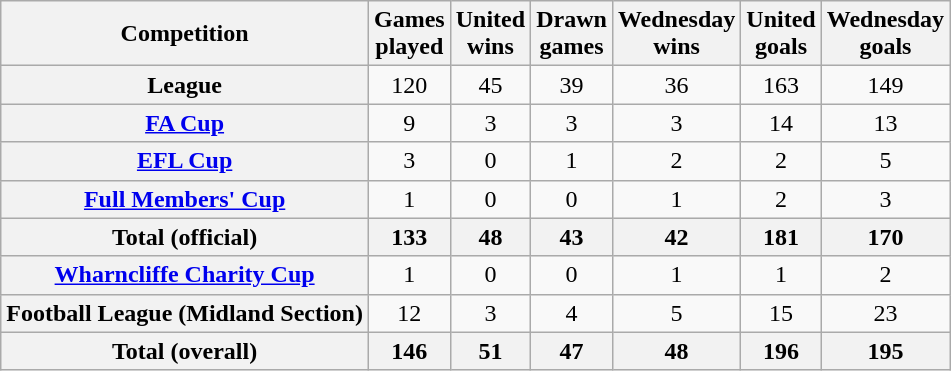<table class="wikitable sortable plainrowheaders" style="text-align:center">
<tr>
<th scope="col">Competition</th>
<th scope="col">Games<br>played</th>
<th scope="col">United<br>wins</th>
<th scope="col">Drawn<br>games</th>
<th scope="col">Wednesday<br>wins</th>
<th scope="col">United<br>goals</th>
<th scope="col">Wednesday<br>goals</th>
</tr>
<tr>
<th scope="row">League</th>
<td>120</td>
<td>45</td>
<td>39</td>
<td>36</td>
<td>163</td>
<td>149</td>
</tr>
<tr>
<th scope="row"><a href='#'>FA Cup</a></th>
<td>9</td>
<td>3</td>
<td>3</td>
<td>3</td>
<td>14</td>
<td>13</td>
</tr>
<tr>
<th scope="row"><a href='#'>EFL Cup</a></th>
<td>3</td>
<td>0</td>
<td>1</td>
<td>2</td>
<td>2</td>
<td>5</td>
</tr>
<tr>
<th scope="row"><a href='#'>Full Members' Cup</a></th>
<td>1</td>
<td>0</td>
<td>0</td>
<td>1</td>
<td>2</td>
<td>3</td>
</tr>
<tr class="sortbottom">
<th>Total (official)</th>
<th>133</th>
<th>48</th>
<th>43</th>
<th>42</th>
<th>181</th>
<th>170</th>
</tr>
<tr>
<th scope="row"><a href='#'>Wharncliffe Charity Cup</a></th>
<td>1</td>
<td>0</td>
<td>0</td>
<td>1</td>
<td>1</td>
<td>2</td>
</tr>
<tr>
<th scope="row">Football League (Midland Section)</th>
<td>12</td>
<td>3</td>
<td>4</td>
<td>5</td>
<td>15</td>
<td>23</td>
</tr>
<tr class="sortbottom">
<th>Total (overall)</th>
<th>146</th>
<th>51</th>
<th>47</th>
<th>48</th>
<th>196</th>
<th>195</th>
</tr>
</table>
